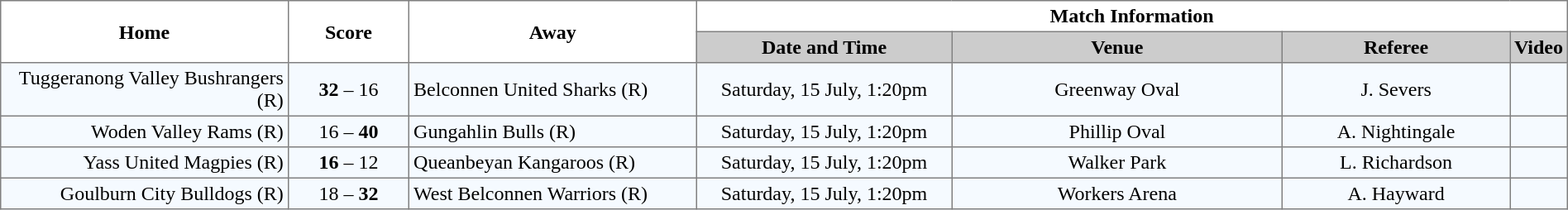<table border="1" cellpadding="3" cellspacing="0" width="100%" style="border-collapse:collapse;  text-align:center;">
<tr>
<th rowspan="2" width="19%">Home</th>
<th rowspan="2" width="8%">Score</th>
<th rowspan="2" width="19%">Away</th>
<th colspan="4">Match Information</th>
</tr>
<tr style="background:#CCCCCC">
<th width="17%">Date and Time</th>
<th width="22%">Venue</th>
<th width="50%">Referee</th>
<th>Video</th>
</tr>
<tr style="text-align:center; background:#f5faff;">
<td align="right">Tuggeranong Valley Bushrangers (R) </td>
<td><strong>32</strong> – 16</td>
<td align="left"> Belconnen United Sharks (R)</td>
<td>Saturday, 15 July, 1:20pm</td>
<td>Greenway Oval</td>
<td>J. Severs</td>
<td></td>
</tr>
<tr style="text-align:center; background:#f5faff;">
<td align="right">Woden Valley Rams (R) </td>
<td>16 – <strong>40</strong></td>
<td align="left"> Gungahlin Bulls (R)</td>
<td>Saturday, 15 July, 1:20pm</td>
<td>Phillip Oval</td>
<td>A. Nightingale</td>
<td></td>
</tr>
<tr style="text-align:center; background:#f5faff;">
<td align="right">Yass United Magpies (R) </td>
<td><strong>16</strong> – 12</td>
<td align="left"> Queanbeyan Kangaroos (R)</td>
<td>Saturday, 15 July, 1:20pm</td>
<td>Walker Park</td>
<td>L. Richardson</td>
<td></td>
</tr>
<tr style="text-align:center; background:#f5faff;">
<td align="right">Goulburn City Bulldogs (R) </td>
<td>18 – <strong>32</strong></td>
<td align="left"> West Belconnen Warriors (R)</td>
<td>Saturday, 15 July, 1:20pm</td>
<td>Workers Arena</td>
<td>A. Hayward</td>
<td></td>
</tr>
</table>
